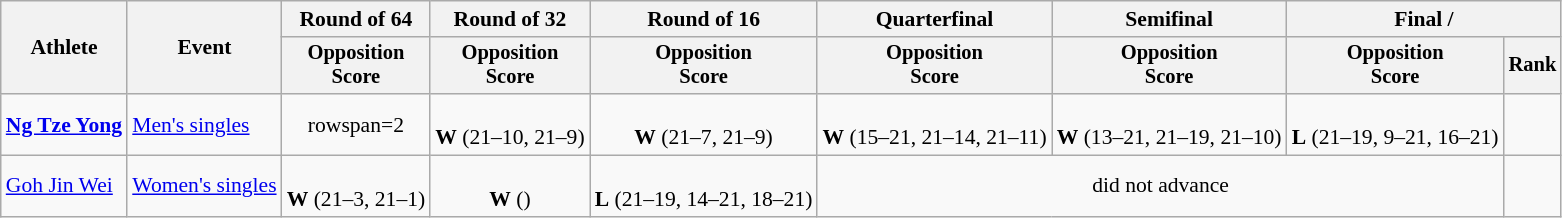<table class=wikitable style="font-size:90%">
<tr>
<th rowspan=2>Athlete</th>
<th rowspan=2>Event</th>
<th>Round of 64</th>
<th>Round of 32</th>
<th>Round of 16</th>
<th>Quarterfinal</th>
<th>Semifinal</th>
<th colspan=2>Final / </th>
</tr>
<tr style="font-size:95%">
<th>Opposition<br>Score</th>
<th>Opposition<br>Score</th>
<th>Opposition<br>Score</th>
<th>Opposition<br>Score</th>
<th>Opposition<br>Score</th>
<th>Opposition<br>Score</th>
<th>Rank</th>
</tr>
<tr style="text-align:center">
<td style="text-align:left"><strong><a href='#'>Ng Tze Yong</a></strong></td>
<td style="text-align:left"><a href='#'>Men's singles</a></td>
<td>rowspan=2 </td>
<td><br><strong>W</strong> (21–10, 21–9)</td>
<td><br><strong>W</strong> (21–7, 21–9)</td>
<td><br><strong>W</strong> (15–21, 21–14, 21–11)</td>
<td><br><strong>W</strong> (13–21, 21–19, 21–10)</td>
<td><br><strong>L</strong> (21–19, 9–21, 16–21)</td>
<td></td>
</tr>
<tr style="text-align:center">
<td style="text-align:left"><a href='#'>Goh Jin Wei</a></td>
<td style="text-align:left"><a href='#'>Women's singles</a></td>
<td><br><strong>W</strong> (21–3, 21–1)</td>
<td><br><strong>W</strong> ()</td>
<td><br><strong>L</strong> (21–19, 14–21, 18–21)</td>
<td colspan="3">did not advance</td>
</tr>
</table>
